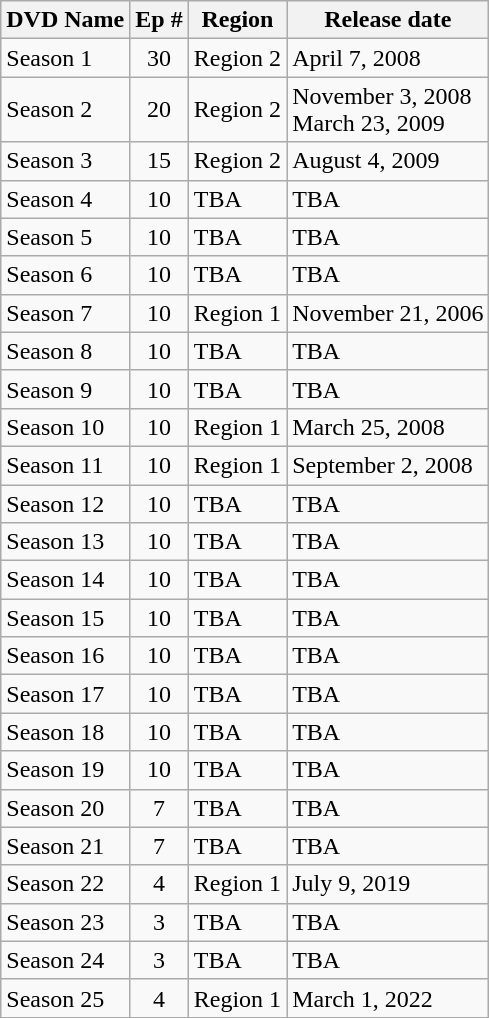<table class="wikitable">
<tr>
<th>DVD Name</th>
<th>Ep #</th>
<th>Region</th>
<th>Release date</th>
</tr>
<tr>
<td>Season 1</td>
<td align="center">30</td>
<td>Region 2</td>
<td>April 7, 2008</td>
</tr>
<tr>
<td>Season 2</td>
<td align="center">20</td>
<td>Region 2</td>
<td>November 3, 2008<br>March 23, 2009</td>
</tr>
<tr>
<td>Season 3</td>
<td align="center">15</td>
<td>Region 2</td>
<td>August 4, 2009</td>
</tr>
<tr>
<td>Season 4</td>
<td align="center">10</td>
<td>TBA</td>
<td>TBA</td>
</tr>
<tr>
<td>Season 5</td>
<td align="center">10</td>
<td>TBA</td>
<td>TBA</td>
</tr>
<tr>
<td>Season 6</td>
<td align="center">10</td>
<td>TBA</td>
<td>TBA</td>
</tr>
<tr>
<td>Season 7</td>
<td align="center">10</td>
<td>Region 1</td>
<td>November 21, 2006</td>
</tr>
<tr>
<td>Season 8</td>
<td align="center">10</td>
<td>TBA</td>
<td>TBA</td>
</tr>
<tr>
<td>Season 9</td>
<td align="center">10</td>
<td>TBA</td>
<td>TBA</td>
</tr>
<tr>
<td>Season 10</td>
<td align="center">10</td>
<td>Region 1</td>
<td>March 25, 2008</td>
</tr>
<tr>
<td>Season 11</td>
<td align="center">10</td>
<td>Region 1</td>
<td>September 2, 2008</td>
</tr>
<tr>
<td>Season 12</td>
<td align="center">10</td>
<td>TBA</td>
<td>TBA</td>
</tr>
<tr>
<td>Season 13</td>
<td align="center">10</td>
<td>TBA</td>
<td>TBA</td>
</tr>
<tr>
<td>Season 14</td>
<td align="center">10</td>
<td>TBA</td>
<td>TBA</td>
</tr>
<tr>
<td>Season 15</td>
<td align="center">10</td>
<td>TBA</td>
<td>TBA</td>
</tr>
<tr>
<td>Season 16</td>
<td align="center">10</td>
<td>TBA</td>
<td>TBA</td>
</tr>
<tr>
<td>Season 17</td>
<td align="center">10</td>
<td>TBA</td>
<td>TBA</td>
</tr>
<tr>
<td>Season 18</td>
<td align="center">10</td>
<td>TBA</td>
<td>TBA</td>
</tr>
<tr>
<td>Season 19</td>
<td align="center">10</td>
<td>TBA</td>
<td>TBA</td>
</tr>
<tr>
<td>Season 20</td>
<td align="center">7</td>
<td>TBA</td>
<td>TBA</td>
</tr>
<tr>
<td>Season 21</td>
<td align="center">7</td>
<td>TBA</td>
<td>TBA</td>
</tr>
<tr>
<td>Season 22</td>
<td align="center">4</td>
<td>Region 1</td>
<td>July 9, 2019</td>
</tr>
<tr>
<td>Season 23</td>
<td align="center">3</td>
<td>TBA</td>
<td>TBA</td>
</tr>
<tr>
<td>Season 24</td>
<td align="center">3</td>
<td>TBA</td>
<td>TBA</td>
</tr>
<tr>
<td>Season 25</td>
<td align="center">4</td>
<td>Region 1</td>
<td>March 1, 2022</td>
</tr>
</table>
